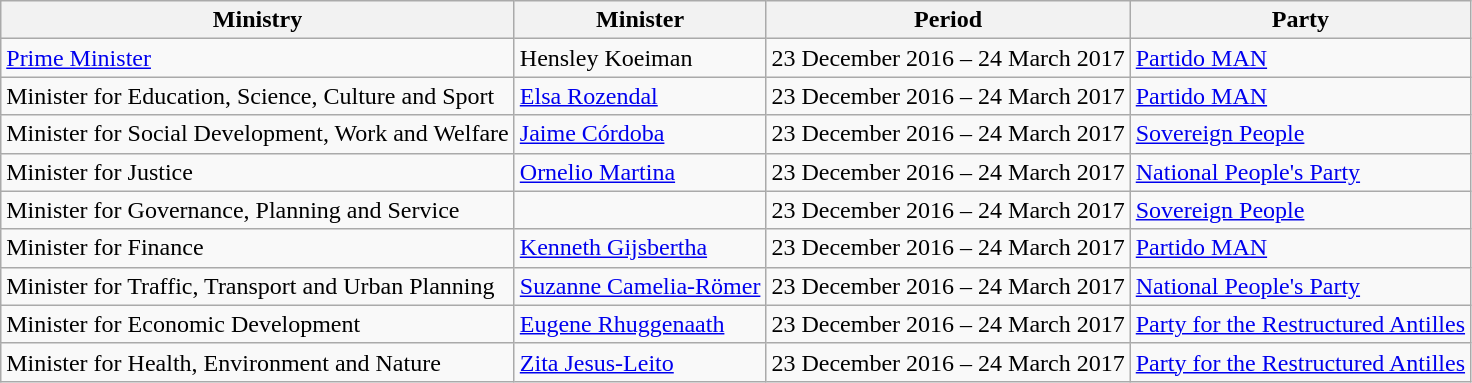<table class="wikitable">
<tr>
<th>Ministry</th>
<th>Minister</th>
<th>Period</th>
<th>Party</th>
</tr>
<tr>
<td><a href='#'>Prime Minister</a></td>
<td>Hensley Koeiman</td>
<td>23 December 2016 – 24 March 2017</td>
<td><a href='#'>Partido MAN</a></td>
</tr>
<tr>
<td>Minister for Education, Science, Culture and Sport</td>
<td><a href='#'>Elsa Rozendal</a></td>
<td>23 December 2016 – 24 March 2017</td>
<td><a href='#'>Partido MAN</a></td>
</tr>
<tr>
<td>Minister for Social Development, Work and Welfare</td>
<td><a href='#'>Jaime Córdoba</a></td>
<td>23 December 2016 – 24 March 2017</td>
<td><a href='#'>Sovereign People</a></td>
</tr>
<tr>
<td>Minister for Justice</td>
<td><a href='#'>Ornelio Martina</a></td>
<td>23 December 2016 – 24 March 2017</td>
<td><a href='#'>National People's Party</a></td>
</tr>
<tr>
<td>Minister for Governance, Planning and Service</td>
<td></td>
<td>23 December 2016 – 24 March 2017</td>
<td><a href='#'>Sovereign People</a></td>
</tr>
<tr>
<td>Minister for Finance</td>
<td><a href='#'>Kenneth Gijsbertha</a></td>
<td>23 December 2016 – 24 March 2017</td>
<td><a href='#'>Partido MAN</a></td>
</tr>
<tr>
<td>Minister for Traffic, Transport and Urban Planning</td>
<td><a href='#'>Suzanne Camelia-Römer</a></td>
<td>23 December 2016 – 24 March 2017</td>
<td><a href='#'>National People's Party</a></td>
</tr>
<tr>
<td>Minister for Economic Development</td>
<td><a href='#'>Eugene Rhuggenaath</a></td>
<td>23 December 2016 – 24 March 2017</td>
<td><a href='#'>Party for the Restructured Antilles</a></td>
</tr>
<tr>
<td>Minister for Health, Environment and Nature</td>
<td><a href='#'>Zita Jesus-Leito</a></td>
<td>23 December 2016 – 24 March 2017</td>
<td><a href='#'>Party for the Restructured Antilles</a></td>
</tr>
</table>
